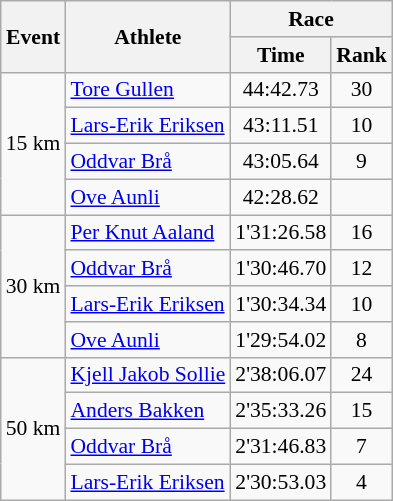<table class="wikitable" border="1" style="font-size:90%">
<tr>
<th rowspan=2>Event</th>
<th rowspan=2>Athlete</th>
<th colspan=2>Race</th>
</tr>
<tr>
<th>Time</th>
<th>Rank</th>
</tr>
<tr>
<td rowspan=4>15 km</td>
<td><a href='#'>Tore Gullen</a></td>
<td align=center>44:42.73</td>
<td align=center>30</td>
</tr>
<tr>
<td><a href='#'>Lars-Erik Eriksen</a></td>
<td align=center>43:11.51</td>
<td align=center>10</td>
</tr>
<tr>
<td><a href='#'>Oddvar Brå</a></td>
<td align=center>43:05.64</td>
<td align=center>9</td>
</tr>
<tr>
<td><a href='#'>Ove Aunli</a></td>
<td align=center>42:28.62</td>
<td align=center></td>
</tr>
<tr>
<td rowspan=4>30 km</td>
<td><a href='#'>Per Knut Aaland</a></td>
<td align=center>1'31:26.58</td>
<td align=center>16</td>
</tr>
<tr>
<td><a href='#'>Oddvar Brå</a></td>
<td align=center>1'30:46.70</td>
<td align=center>12</td>
</tr>
<tr>
<td><a href='#'>Lars-Erik Eriksen</a></td>
<td align=center>1'30:34.34</td>
<td align=center>10</td>
</tr>
<tr>
<td><a href='#'>Ove Aunli</a></td>
<td align=center>1'29:54.02</td>
<td align=center>8</td>
</tr>
<tr>
<td rowspan=4>50 km</td>
<td><a href='#'>Kjell Jakob Sollie</a></td>
<td align=center>2'38:06.07</td>
<td align=center>24</td>
</tr>
<tr>
<td><a href='#'>Anders Bakken</a></td>
<td align=center>2'35:33.26</td>
<td align=center>15</td>
</tr>
<tr>
<td><a href='#'>Oddvar Brå</a></td>
<td align=center>2'31:46.83</td>
<td align=center>7</td>
</tr>
<tr>
<td><a href='#'>Lars-Erik Eriksen</a></td>
<td align=center>2'30:53.03</td>
<td align=center>4</td>
</tr>
</table>
